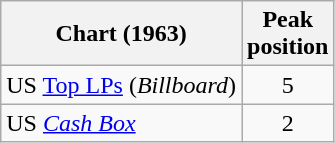<table class="wikitable">
<tr>
<th>Chart (1963)</th>
<th>Peak<br>position</th>
</tr>
<tr>
<td>US <a href='#'>Top LPs</a> (<em>Billboard</em>)</td>
<td align="center">5</td>
</tr>
<tr>
<td>US <em><a href='#'>Cash Box</a></em></td>
<td align="center">2</td>
</tr>
</table>
